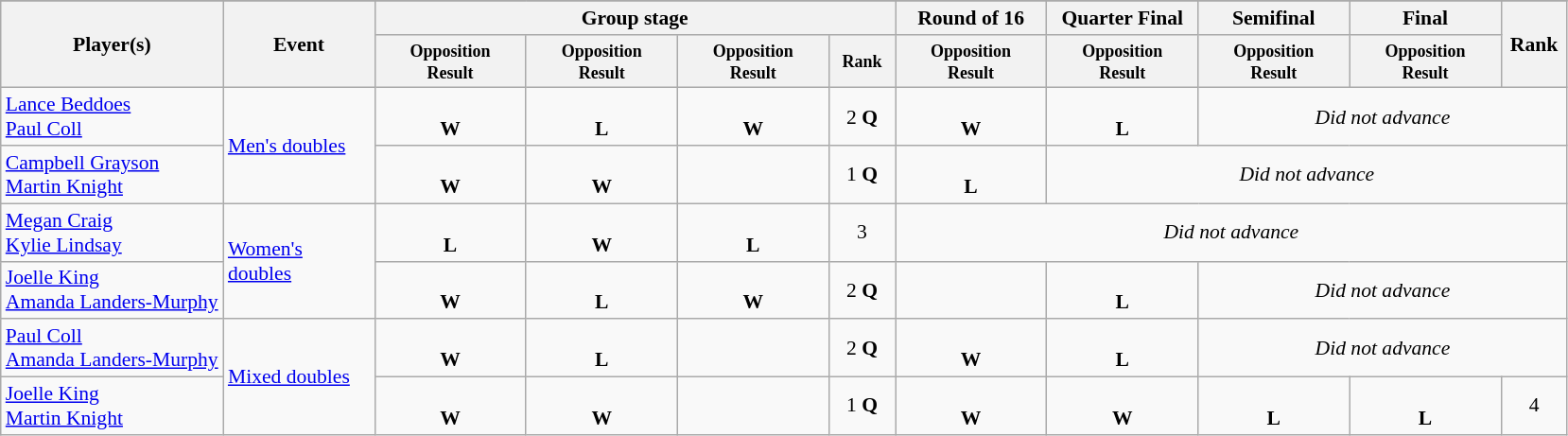<table class="wikitable"  style="text-align:center;font-size:90%">
<tr>
</tr>
<tr>
<th style="width:150px;" rowspan="2">Player(s)</th>
<th style="width:100px;" rowspan="2">Event</th>
<th colspan="4">Group stage</th>
<th style="width:100px;">Round of 16</th>
<th style="width:100px;">Quarter Final</th>
<th style="width:100px;">Semifinal</th>
<th style="width:100px;">Final</th>
<th rowspan="2" style="width:40px;">Rank</th>
</tr>
<tr>
<th style="width:100px;line-height:1em"><small>Opposition<br>Result</small></th>
<th style="width:100px;line-height:1em"><small>Opposition<br>Result</small></th>
<th style="width:100px;line-height:1em"><small>Opposition<br>Result</small></th>
<th style="width:40px;line-height:1em"><small>Rank</small></th>
<th style="line-height:1em"><small>Opposition<br>Result</small></th>
<th style="line-height:1em"><small>Opposition<br>Result</small></th>
<th style="line-height:1em"><small>Opposition<br>Result</small></th>
<th style="line-height:1em"><small>Opposition<br>Result</small></th>
</tr>
<tr>
<td align="left"><a href='#'>Lance Beddoes</a><br><a href='#'>Paul Coll</a></td>
<td align="left" rowspan="2"><a href='#'>Men's doubles</a></td>
<td><br><strong>W</strong>  </td>
<td><br><strong>L</strong>  </td>
<td><br><strong>W</strong>  </td>
<td>2 <strong>Q</strong></td>
<td><br><strong>W</strong>  </td>
<td><br><strong>L</strong>   </td>
<td colspan="3"><em>Did not advance</em></td>
</tr>
<tr>
<td align="left"><a href='#'>Campbell Grayson</a><br><a href='#'>Martin Knight</a></td>
<td><br><strong>W</strong> </td>
<td><br> <strong>W</strong>  </td>
<td></td>
<td>1 <strong>Q</strong></td>
<td><br><strong>L</strong>  </td>
<td colspan="4"><em>Did not advance</em></td>
</tr>
<tr>
<td align="left"><a href='#'>Megan Craig</a><br><a href='#'>Kylie Lindsay</a></td>
<td align="left" rowspan="2"><a href='#'>Women's doubles</a></td>
<td><br> <strong>L</strong>   </td>
<td><br><strong>W</strong>  </td>
<td><br><strong>L</strong>   </td>
<td>3</td>
<td colspan="5"><em>Did not advance</em></td>
</tr>
<tr>
<td align=left><a href='#'>Joelle King</a><br><a href='#'>Amanda Landers-Murphy</a></td>
<td><br> <strong>W</strong>  </td>
<td><br><strong>L</strong>   </td>
<td><br><strong>W</strong>  </td>
<td>2 <strong>Q</strong></td>
<td></td>
<td><br><strong>L</strong>  </td>
<td colspan="3"><em>Did not advance</em></td>
</tr>
<tr>
<td align=left><a href='#'>Paul Coll</a><br> <a href='#'>Amanda Landers-Murphy</a></td>
<td align=left rowspan=2><a href='#'>Mixed doubles</a></td>
<td><br> <strong>W</strong>  </td>
<td><br><strong>L</strong>  </td>
<td></td>
<td>2 <strong>Q</strong></td>
<td><br><strong>W</strong>   </td>
<td><br><strong>L</strong>  </td>
<td colspan="3"><em>Did not advance</em></td>
</tr>
<tr>
<td align=left><a href='#'>Joelle King</a><br><a href='#'>Martin Knight</a></td>
<td><br><strong>W</strong> </td>
<td><br> <strong>W</strong>  </td>
<td></td>
<td>1 <strong>Q</strong></td>
<td><br><strong>W</strong>  </td>
<td><br><strong>W</strong>   </td>
<td><br><strong>L</strong>  </td>
<td><br><strong>L</strong>   </td>
<td>4</td>
</tr>
</table>
